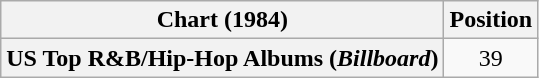<table class="wikitable plainrowheaders" style="text-align:center">
<tr>
<th scope="col">Chart (1984)</th>
<th scope="col">Position</th>
</tr>
<tr>
<th scope="row">US Top R&B/Hip-Hop Albums (<em>Billboard</em>)</th>
<td>39</td>
</tr>
</table>
